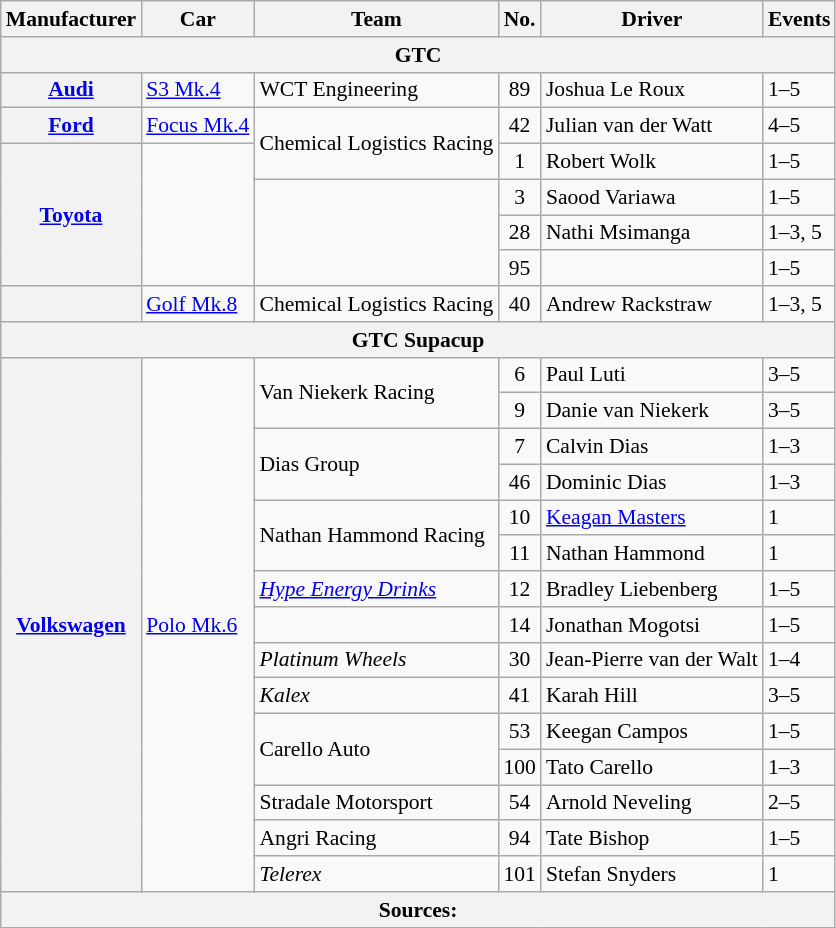<table class="wikitable" style="font-size:90%;">
<tr>
<th>Manufacturer</th>
<th>Car</th>
<th>Team</th>
<th>No.</th>
<th>Driver</th>
<th>Events</th>
</tr>
<tr>
<th colspan=6>GTC</th>
</tr>
<tr>
<th><a href='#'>Audi</a></th>
<td><a href='#'>S3 Mk.4</a></td>
<td>WCT Engineering</td>
<td align=center>89</td>
<td> Joshua Le Roux</td>
<td>1–5</td>
</tr>
<tr>
<th><a href='#'>Ford</a></th>
<td><a href='#'>Focus Mk.4</a></td>
<td rowspan=2>Chemical Logistics Racing</td>
<td align=center>42</td>
<td> Julian van der Watt</td>
<td>4–5</td>
</tr>
<tr>
<th rowspan=4><a href='#'>Toyota</a></th>
<td rowspan=4></td>
<td align=center>1</td>
<td> Robert Wolk</td>
<td>1–5</td>
</tr>
<tr>
<td rowspan=3></td>
<td align=center>3</td>
<td> Saood Variawa</td>
<td>1–5</td>
</tr>
<tr>
<td align=center>28</td>
<td> Nathi Msimanga</td>
<td>1–3, 5</td>
</tr>
<tr>
<td align=center>95</td>
<td></td>
<td>1–5</td>
</tr>
<tr>
<th></th>
<td><a href='#'>Golf Mk.8</a></td>
<td>Chemical Logistics Racing</td>
<td align=center>40</td>
<td> Andrew Rackstraw</td>
<td>1–3, 5</td>
</tr>
<tr>
<th colspan=6>GTC Supacup</th>
</tr>
<tr>
<th rowspan=15><a href='#'>Volkswagen</a></th>
<td rowspan=15><a href='#'>Polo Mk.6</a></td>
<td rowspan=2>Van Niekerk Racing</td>
<td align=center>6</td>
<td> Paul Luti</td>
<td>3–5</td>
</tr>
<tr>
<td align=center>9</td>
<td> Danie van Niekerk</td>
<td>3–5</td>
</tr>
<tr>
<td rowspan=2>Dias Group</td>
<td align=center>7</td>
<td> Calvin Dias</td>
<td>1–3</td>
</tr>
<tr>
<td align=center>46</td>
<td> Dominic Dias</td>
<td>1–3</td>
</tr>
<tr>
<td rowspan=2>Nathan Hammond Racing</td>
<td align=center>10</td>
<td> <a href='#'>Keagan Masters</a></td>
<td>1</td>
</tr>
<tr>
<td align=center>11</td>
<td> Nathan Hammond</td>
<td>1</td>
</tr>
<tr>
<td><em><a href='#'>Hype Energy Drinks</a></em></td>
<td align=center>12</td>
<td> Bradley Liebenberg</td>
<td>1–5</td>
</tr>
<tr>
<td></td>
<td align=center>14</td>
<td> Jonathan Mogotsi</td>
<td>1–5</td>
</tr>
<tr>
<td><em>Platinum Wheels</em></td>
<td align=center>30</td>
<td> Jean-Pierre van der Walt</td>
<td>1–4</td>
</tr>
<tr>
<td><em>Kalex</em></td>
<td align=center>41</td>
<td> Karah Hill</td>
<td>3–5</td>
</tr>
<tr>
<td rowspan=2>Carello Auto</td>
<td align=center>53</td>
<td> Keegan Campos</td>
<td>1–5</td>
</tr>
<tr>
<td align=center>100</td>
<td> Tato Carello</td>
<td>1–3</td>
</tr>
<tr>
<td>Stradale Motorsport</td>
<td align=center>54</td>
<td> Arnold Neveling</td>
<td>2–5</td>
</tr>
<tr>
<td>Angri Racing</td>
<td align=center>94</td>
<td> Tate Bishop</td>
<td>1–5</td>
</tr>
<tr>
<td><em>Telerex</em></td>
<td align=center>101</td>
<td> Stefan Snyders</td>
<td>1</td>
</tr>
<tr>
<th colspan=6>Sources:</th>
</tr>
</table>
